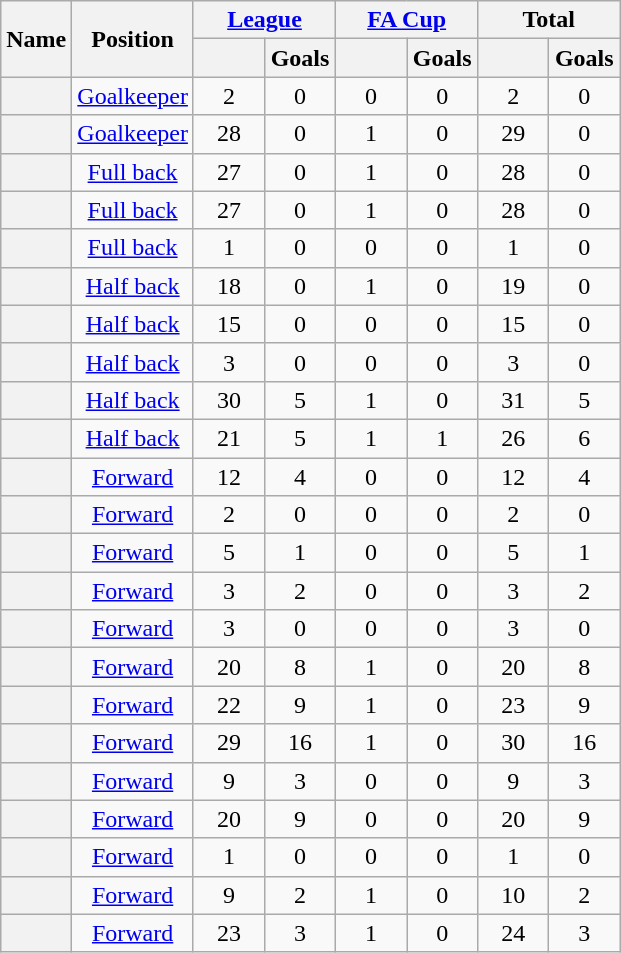<table class="wikitable sortable plainrowheaders" style=text-align:center>
<tr class="unsortable">
<th scope=col rowspan=2>Name</th>
<th scope=col rowspan=2>Position</th>
<th scope=col colspan=2><a href='#'>League</a></th>
<th scope=col colspan=2><a href='#'>FA Cup</a></th>
<th scope=col colspan=2>Total</th>
</tr>
<tr>
<th width=40 scope=col></th>
<th width=40 scope=col>Goals</th>
<th width=40 scope=col></th>
<th width=40 scope=col>Goals</th>
<th width=40 scope=col></th>
<th width=40 scope=col>Goals</th>
</tr>
<tr>
<th scope=row></th>
<td data-sort-value="1"><a href='#'>Goalkeeper</a></td>
<td>2</td>
<td>0</td>
<td>0</td>
<td>0</td>
<td>2</td>
<td>0</td>
</tr>
<tr>
<th scope=row></th>
<td data-sort-value="1"><a href='#'>Goalkeeper</a></td>
<td>28</td>
<td>0</td>
<td>1</td>
<td>0</td>
<td>29</td>
<td>0</td>
</tr>
<tr>
<th scope=row></th>
<td data-sort-value="2"><a href='#'>Full back</a></td>
<td>27</td>
<td>0</td>
<td>1</td>
<td>0</td>
<td>28</td>
<td>0</td>
</tr>
<tr>
<th scope=row></th>
<td data-sort-value="2"><a href='#'>Full back</a></td>
<td>27</td>
<td>0</td>
<td>1</td>
<td>0</td>
<td>28</td>
<td>0</td>
</tr>
<tr>
<th scope=row></th>
<td data-sort-value="2"><a href='#'>Full back</a></td>
<td>1</td>
<td>0</td>
<td>0</td>
<td>0</td>
<td>1</td>
<td>0</td>
</tr>
<tr>
<th scope=row></th>
<td data-sort-value="3"><a href='#'>Half back</a></td>
<td>18</td>
<td>0</td>
<td>1</td>
<td>0</td>
<td>19</td>
<td>0</td>
</tr>
<tr>
<th scope=row></th>
<td data-sort-value="3"><a href='#'>Half back</a></td>
<td>15</td>
<td>0</td>
<td>0</td>
<td>0</td>
<td>15</td>
<td>0</td>
</tr>
<tr>
<th scope=row></th>
<td data-sort-value="3"><a href='#'>Half back</a></td>
<td>3</td>
<td>0</td>
<td>0</td>
<td>0</td>
<td>3</td>
<td>0</td>
</tr>
<tr>
<th scope=row></th>
<td data-sort-value="3"><a href='#'>Half back</a></td>
<td>30</td>
<td>5</td>
<td>1</td>
<td>0</td>
<td>31</td>
<td>5</td>
</tr>
<tr>
<th scope=row></th>
<td data-sort-value="3"><a href='#'>Half back</a></td>
<td>21</td>
<td>5</td>
<td>1</td>
<td>1</td>
<td>26</td>
<td>6</td>
</tr>
<tr>
<th scope=row></th>
<td data-sort-value="4"><a href='#'>Forward</a></td>
<td>12</td>
<td>4</td>
<td>0</td>
<td>0</td>
<td>12</td>
<td>4</td>
</tr>
<tr>
<th scope=row></th>
<td data-sort-value="4"><a href='#'>Forward</a></td>
<td>2</td>
<td>0</td>
<td>0</td>
<td>0</td>
<td>2</td>
<td>0</td>
</tr>
<tr>
<th scope=row></th>
<td data-sort-value="4"><a href='#'>Forward</a></td>
<td>5</td>
<td>1</td>
<td>0</td>
<td>0</td>
<td>5</td>
<td>1</td>
</tr>
<tr>
<th scope=row></th>
<td data-sort-value="4"><a href='#'>Forward</a></td>
<td>3</td>
<td>2</td>
<td>0</td>
<td>0</td>
<td>3</td>
<td>2</td>
</tr>
<tr>
<th scope=row></th>
<td data-sort-value="4"><a href='#'>Forward</a></td>
<td>3</td>
<td>0</td>
<td>0</td>
<td>0</td>
<td>3</td>
<td>0</td>
</tr>
<tr>
<th scope=row></th>
<td data-sort-value="4"><a href='#'>Forward</a></td>
<td>20</td>
<td>8</td>
<td>1</td>
<td>0</td>
<td>20</td>
<td>8</td>
</tr>
<tr>
<th scope=row></th>
<td data-sort-value="4"><a href='#'>Forward</a></td>
<td>22</td>
<td>9</td>
<td>1</td>
<td>0</td>
<td>23</td>
<td>9</td>
</tr>
<tr>
<th scope=row></th>
<td data-sort-value="4"><a href='#'>Forward</a></td>
<td>29</td>
<td>16</td>
<td>1</td>
<td>0</td>
<td>30</td>
<td>16</td>
</tr>
<tr>
<th scope=row></th>
<td data-sort-value="4"><a href='#'>Forward</a></td>
<td>9</td>
<td>3</td>
<td>0</td>
<td>0</td>
<td>9</td>
<td>3</td>
</tr>
<tr>
<th scope=row></th>
<td data-sort-value="4"><a href='#'>Forward</a></td>
<td>20</td>
<td>9</td>
<td>0</td>
<td>0</td>
<td>20</td>
<td>9</td>
</tr>
<tr>
<th scope=row></th>
<td data-sort-value="4"><a href='#'>Forward</a></td>
<td>1</td>
<td>0</td>
<td>0</td>
<td>0</td>
<td>1</td>
<td>0</td>
</tr>
<tr>
<th scope=row></th>
<td data-sort-value="4"><a href='#'>Forward</a></td>
<td>9</td>
<td>2</td>
<td>1</td>
<td>0</td>
<td>10</td>
<td>2</td>
</tr>
<tr>
<th scope=row></th>
<td data-sort-value="4"><a href='#'>Forward</a></td>
<td>23</td>
<td>3</td>
<td>1</td>
<td>0</td>
<td>24</td>
<td>3</td>
</tr>
</table>
